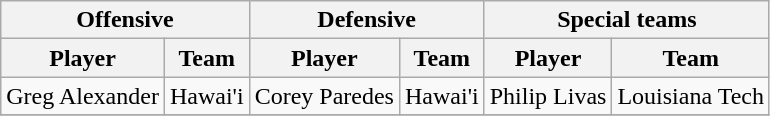<table class="wikitable" border="1">
<tr>
<th colspan="2">Offensive</th>
<th colspan="2">Defensive</th>
<th colspan="2">Special teams</th>
</tr>
<tr>
<th>Player</th>
<th>Team</th>
<th>Player</th>
<th>Team</th>
<th>Player</th>
<th>Team</th>
</tr>
<tr>
<td>Greg Alexander</td>
<td>Hawai'i</td>
<td>Corey Paredes</td>
<td>Hawai'i</td>
<td>Philip Livas</td>
<td>Louisiana Tech</td>
</tr>
<tr>
</tr>
</table>
